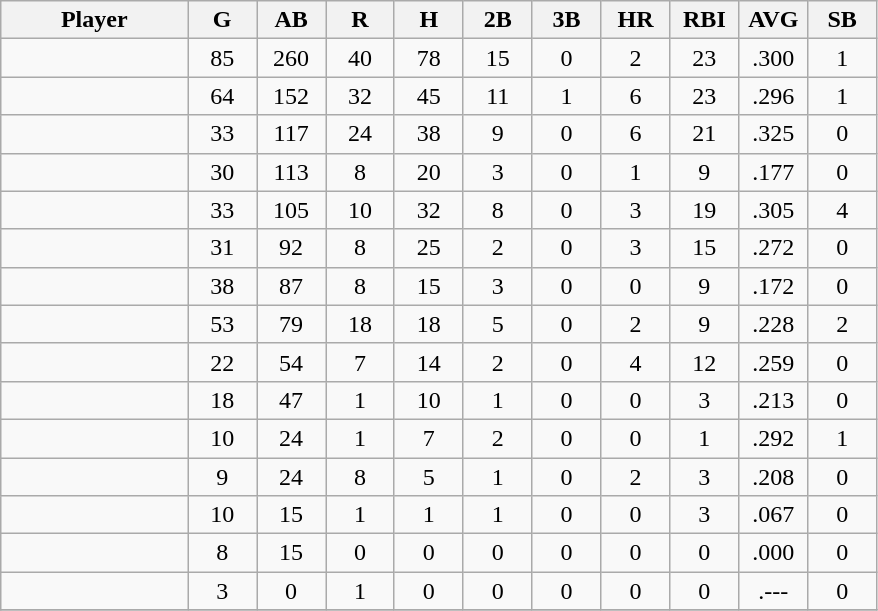<table class="wikitable sortable">
<tr>
<th bgcolor="#DDDDFF" width="19%">Player</th>
<th bgcolor="#DDDDFF" width="7%">G</th>
<th bgcolor="#DDDDFF" width="7%">AB</th>
<th bgcolor="#DDDDFF" width="7%">R</th>
<th bgcolor="#DDDDFF" width="7%">H</th>
<th bgcolor="#DDDDFF" width="7%">2B</th>
<th bgcolor="#DDDDFF" width="7%">3B</th>
<th bgcolor="#DDDDFF" width="7%">HR</th>
<th bgcolor="#DDDDFF" width="7%">RBI</th>
<th bgcolor="#DDDDFF" width="7%">AVG</th>
<th bgcolor="#DDDDFF" width="7%">SB</th>
</tr>
<tr align="center">
<td></td>
<td>85</td>
<td>260</td>
<td>40</td>
<td>78</td>
<td>15</td>
<td>0</td>
<td>2</td>
<td>23</td>
<td>.300</td>
<td>1</td>
</tr>
<tr align="center">
<td></td>
<td>64</td>
<td>152</td>
<td>32</td>
<td>45</td>
<td>11</td>
<td>1</td>
<td>6</td>
<td>23</td>
<td>.296</td>
<td>1</td>
</tr>
<tr align="center">
<td></td>
<td>33</td>
<td>117</td>
<td>24</td>
<td>38</td>
<td>9</td>
<td>0</td>
<td>6</td>
<td>21</td>
<td>.325</td>
<td>0</td>
</tr>
<tr align=center>
<td></td>
<td>30</td>
<td>113</td>
<td>8</td>
<td>20</td>
<td>3</td>
<td>0</td>
<td>1</td>
<td>9</td>
<td>.177</td>
<td>0</td>
</tr>
<tr align=center>
<td></td>
<td>33</td>
<td>105</td>
<td>10</td>
<td>32</td>
<td>8</td>
<td>0</td>
<td>3</td>
<td>19</td>
<td>.305</td>
<td>4</td>
</tr>
<tr align=center>
<td></td>
<td>31</td>
<td>92</td>
<td>8</td>
<td>25</td>
<td>2</td>
<td>0</td>
<td>3</td>
<td>15</td>
<td>.272</td>
<td>0</td>
</tr>
<tr align=center>
<td></td>
<td>38</td>
<td>87</td>
<td>8</td>
<td>15</td>
<td>3</td>
<td>0</td>
<td>0</td>
<td>9</td>
<td>.172</td>
<td>0</td>
</tr>
<tr align=center>
<td></td>
<td>53</td>
<td>79</td>
<td>18</td>
<td>18</td>
<td>5</td>
<td>0</td>
<td>2</td>
<td>9</td>
<td>.228</td>
<td>2</td>
</tr>
<tr align="center">
<td></td>
<td>22</td>
<td>54</td>
<td>7</td>
<td>14</td>
<td>2</td>
<td>0</td>
<td>4</td>
<td>12</td>
<td>.259</td>
<td>0</td>
</tr>
<tr align="center">
<td></td>
<td>18</td>
<td>47</td>
<td>1</td>
<td>10</td>
<td>1</td>
<td>0</td>
<td>0</td>
<td>3</td>
<td>.213</td>
<td>0</td>
</tr>
<tr align="center">
<td></td>
<td>10</td>
<td>24</td>
<td>1</td>
<td>7</td>
<td>2</td>
<td>0</td>
<td>0</td>
<td>1</td>
<td>.292</td>
<td>1</td>
</tr>
<tr align="center">
<td></td>
<td>9</td>
<td>24</td>
<td>8</td>
<td>5</td>
<td>1</td>
<td>0</td>
<td>2</td>
<td>3</td>
<td>.208</td>
<td>0</td>
</tr>
<tr align=center>
<td></td>
<td>10</td>
<td>15</td>
<td>1</td>
<td>1</td>
<td>1</td>
<td>0</td>
<td>0</td>
<td>3</td>
<td>.067</td>
<td>0</td>
</tr>
<tr align="center">
<td></td>
<td>8</td>
<td>15</td>
<td>0</td>
<td>0</td>
<td>0</td>
<td>0</td>
<td>0</td>
<td>0</td>
<td>.000</td>
<td>0</td>
</tr>
<tr align="center">
<td></td>
<td>3</td>
<td>0</td>
<td>1</td>
<td>0</td>
<td>0</td>
<td>0</td>
<td>0</td>
<td>0</td>
<td>.---</td>
<td>0</td>
</tr>
<tr align="center">
</tr>
</table>
